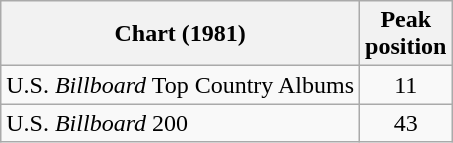<table class="wikitable">
<tr>
<th>Chart (1981)</th>
<th>Peak<br>position</th>
</tr>
<tr>
<td>U.S. <em>Billboard</em> Top Country Albums</td>
<td align="center">11</td>
</tr>
<tr>
<td>U.S. <em>Billboard</em> 200</td>
<td align="center">43</td>
</tr>
</table>
